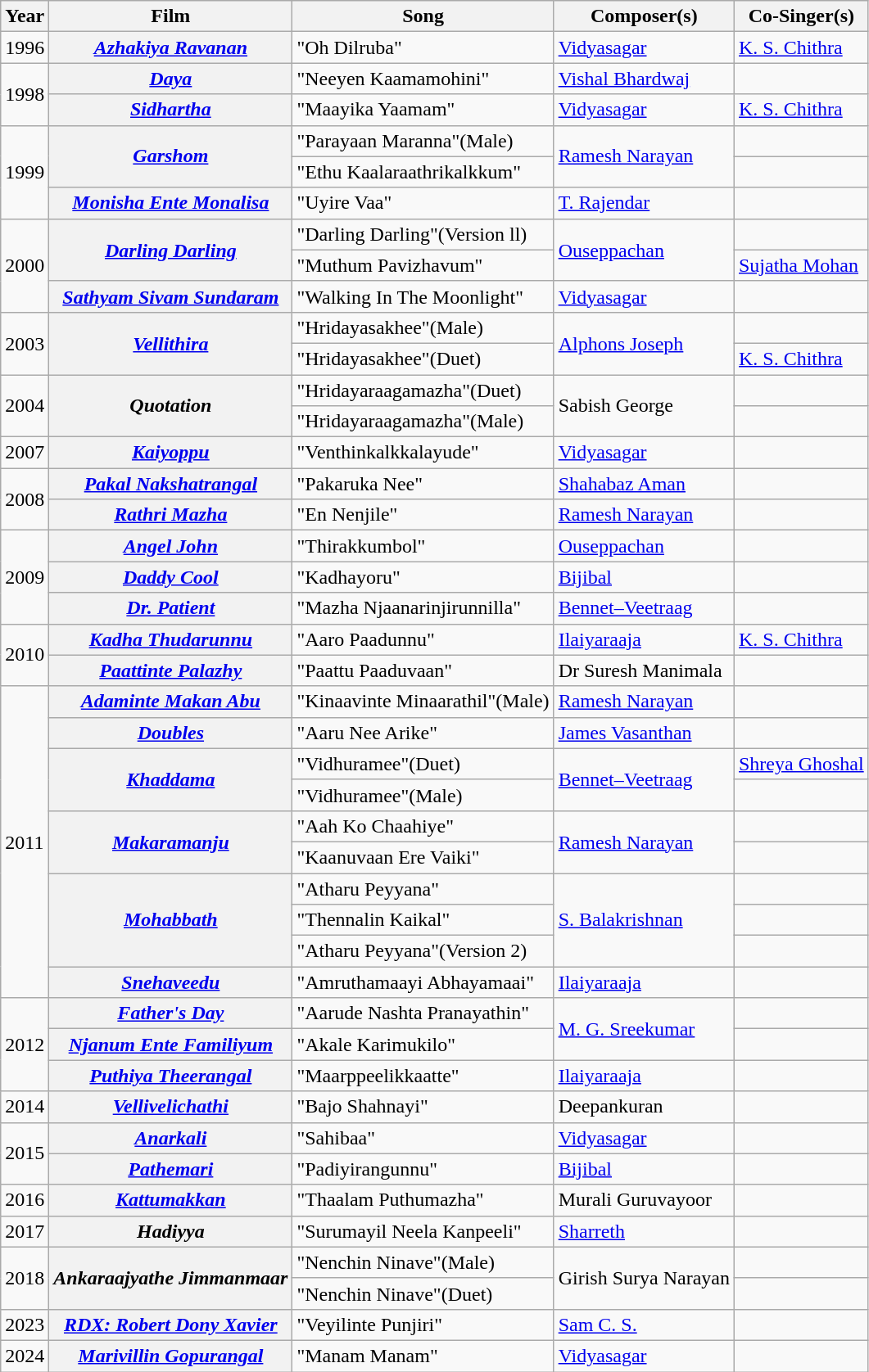<table class="wikitable">
<tr>
<th>Year</th>
<th>Film</th>
<th>Song</th>
<th>Composer(s)</th>
<th>Co-Singer(s)</th>
</tr>
<tr>
<td>1996</td>
<th><em><a href='#'>Azhakiya Ravanan</a></em></th>
<td>"Oh Dilruba"</td>
<td><a href='#'>Vidyasagar</a></td>
<td><a href='#'>K. S. Chithra</a></td>
</tr>
<tr>
<td rowspan="2">1998</td>
<th><a href='#'><em>Daya</em></a></th>
<td>"Neeyen Kaamamohini"</td>
<td><a href='#'>Vishal Bhardwaj</a></td>
<td></td>
</tr>
<tr>
<th><a href='#'><em>Sidhartha</em></a></th>
<td>"Maayika Yaamam"</td>
<td><a href='#'>Vidyasagar</a></td>
<td><a href='#'>K. S. Chithra</a></td>
</tr>
<tr>
<td rowspan="3">1999</td>
<th rowspan="2"><em><a href='#'>Garshom</a></em></th>
<td>"Parayaan Maranna"(Male)</td>
<td rowspan="2"><a href='#'>Ramesh Narayan</a></td>
<td></td>
</tr>
<tr>
<td>"Ethu Kaalaraathrikalkkum"</td>
<td></td>
</tr>
<tr>
<th><a href='#'><em>Monisha Ente Monalisa</em></a></th>
<td>"Uyire Vaa"</td>
<td><a href='#'>T. Rajendar</a></td>
<td></td>
</tr>
<tr>
<td rowspan="3">2000</td>
<th rowspan="2"><a href='#'><em>Darling Darling</em></a></th>
<td>"Darling Darling"(Version ll)</td>
<td rowspan="2"><a href='#'>Ouseppachan</a></td>
<td></td>
</tr>
<tr>
<td>"Muthum Pavizhavum"</td>
<td><a href='#'>Sujatha Mohan</a></td>
</tr>
<tr>
<th><a href='#'><em>Sathyam Sivam Sundaram</em></a></th>
<td>"Walking In The Moonlight"</td>
<td><a href='#'>Vidyasagar</a></td>
<td></td>
</tr>
<tr>
<td rowspan="2">2003</td>
<th rowspan="2"><a href='#'><em>Vellithira</em></a></th>
<td>"Hridayasakhee"(Male)</td>
<td rowspan="2"><a href='#'>Alphons Joseph</a></td>
<td></td>
</tr>
<tr>
<td>"Hridayasakhee"(Duet)</td>
<td><a href='#'>K. S. Chithra</a></td>
</tr>
<tr>
<td rowspan="2">2004</td>
<th rowspan="2"><em>Quotation</em></th>
<td>"Hridayaraagamazha"(Duet)</td>
<td rowspan="2">Sabish George</td>
<td></td>
</tr>
<tr>
<td>"Hridayaraagamazha"(Male)</td>
<td></td>
</tr>
<tr>
<td>2007</td>
<th><em><a href='#'>Kaiyoppu</a></em></th>
<td>"Venthinkalkkalayude"</td>
<td><a href='#'>Vidyasagar</a></td>
<td></td>
</tr>
<tr>
<td rowspan="2">2008</td>
<th><em><a href='#'>Pakal Nakshatrangal</a></em></th>
<td>"Pakaruka Nee"</td>
<td><a href='#'>Shahabaz Aman</a></td>
<td></td>
</tr>
<tr>
<th><em><a href='#'>Rathri Mazha</a></em></th>
<td>"En Nenjile"</td>
<td><a href='#'>Ramesh Narayan</a></td>
<td></td>
</tr>
<tr>
<td rowspan="3">2009</td>
<th><em><a href='#'>Angel John</a></em></th>
<td>"Thirakkumbol"</td>
<td><a href='#'>Ouseppachan</a></td>
<td></td>
</tr>
<tr>
<th><a href='#'><em>Daddy Cool</em></a></th>
<td>"Kadhayoru"</td>
<td><a href='#'>Bijibal</a></td>
<td></td>
</tr>
<tr>
<th><em><a href='#'>Dr. Patient</a></em></th>
<td>"Mazha Njaanarinjirunnilla"</td>
<td><a href='#'>Bennet–Veetraag</a></td>
<td></td>
</tr>
<tr>
<td rowspan="2">2010</td>
<th><em><a href='#'>Kadha Thudarunnu</a></em></th>
<td>"Aaro Paadunnu"</td>
<td><a href='#'>Ilaiyaraaja</a></td>
<td><a href='#'>K. S. Chithra</a></td>
</tr>
<tr>
<th><em><a href='#'>Paattinte Palazhy</a></em></th>
<td>"Paattu Paaduvaan"</td>
<td>Dr Suresh Manimala</td>
<td></td>
</tr>
<tr>
<td rowspan="10">2011</td>
<th><em><a href='#'>Adaminte Makan Abu</a></em></th>
<td>"Kinaavinte Minaarathil"(Male)</td>
<td><a href='#'>Ramesh Narayan</a></td>
<td></td>
</tr>
<tr>
<th><a href='#'><em>Doubles</em></a></th>
<td>"Aaru Nee Arike"</td>
<td><a href='#'>James Vasanthan</a></td>
<td></td>
</tr>
<tr>
<th rowspan="2"><em><a href='#'>Khaddama</a></em></th>
<td>"Vidhuramee"(Duet)</td>
<td rowspan="2"><a href='#'>Bennet–Veetraag</a></td>
<td><a href='#'>Shreya Ghoshal</a></td>
</tr>
<tr>
<td>"Vidhuramee"(Male)</td>
<td></td>
</tr>
<tr>
<th rowspan="2"><em><a href='#'>Makaramanju</a></em></th>
<td>"Aah Ko Chaahiye"</td>
<td rowspan="2"><a href='#'>Ramesh Narayan</a></td>
<td></td>
</tr>
<tr>
<td>"Kaanuvaan Ere Vaiki"</td>
<td></td>
</tr>
<tr>
<th rowspan="3"><a href='#'><em>Mohabbath</em></a></th>
<td>"Atharu Peyyana"</td>
<td rowspan="3"><a href='#'>S. Balakrishnan</a></td>
<td></td>
</tr>
<tr>
<td>"Thennalin Kaikal"</td>
<td></td>
</tr>
<tr>
<td>"Atharu Peyyana"(Version 2)</td>
<td></td>
</tr>
<tr>
<th><em><a href='#'>Snehaveedu</a></em></th>
<td>"Amruthamaayi Abhayamaai"</td>
<td><a href='#'>Ilaiyaraaja</a></td>
<td></td>
</tr>
<tr>
<td rowspan="3">2012</td>
<th><a href='#'><em>Father's Day</em></a></th>
<td>"Aarude Nashta Pranayathin"</td>
<td rowspan="2"><a href='#'>M. G. Sreekumar</a></td>
<td></td>
</tr>
<tr>
<th><em><a href='#'>Njanum Ente Familiyum</a></em></th>
<td>"Akale Karimukilo"</td>
<td></td>
</tr>
<tr>
<th><em><a href='#'>Puthiya Theerangal</a></em></th>
<td>"Maarppeelikkaatte"</td>
<td><a href='#'>Ilaiyaraaja</a></td>
<td></td>
</tr>
<tr>
<td>2014</td>
<th><em><a href='#'>Vellivelichathi</a></em></th>
<td>"Bajo Shahnayi"</td>
<td>Deepankuran</td>
<td></td>
</tr>
<tr>
<td rowspan="2">2015</td>
<th><a href='#'><em>Anarkali</em></a></th>
<td>"Sahibaa"</td>
<td><a href='#'>Vidyasagar</a></td>
<td></td>
</tr>
<tr>
<th><em><a href='#'>Pathemari</a></em></th>
<td>"Padiyirangunnu"</td>
<td><a href='#'>Bijibal</a></td>
<td></td>
</tr>
<tr>
<td>2016</td>
<th><em><a href='#'>Kattumakkan</a></em></th>
<td>"Thaalam Puthumazha"</td>
<td>Murali Guruvayoor</td>
<td></td>
</tr>
<tr>
<td>2017</td>
<th><em>Hadiyya</em></th>
<td>"Surumayil Neela Kanpeeli"</td>
<td><a href='#'>Sharreth</a></td>
<td></td>
</tr>
<tr>
<td rowspan="2">2018</td>
<th rowspan="2"><em>Ankaraajyathe Jimmanmaar</em></th>
<td>"Nenchin Ninave"(Male)</td>
<td rowspan="2">Girish Surya Narayan</td>
<td></td>
</tr>
<tr>
<td>"Nenchin Ninave"(Duet)</td>
<td></td>
</tr>
<tr>
<td>2023</td>
<th><em><a href='#'>RDX: Robert Dony Xavier</a></em></th>
<td>"Veyilinte Punjiri"</td>
<td><a href='#'>Sam C. S.</a></td>
<td></td>
</tr>
<tr>
<td>2024</td>
<th><em><a href='#'>Marivillin Gopurangal</a></em></th>
<td>"Manam Manam"</td>
<td><a href='#'>Vidyasagar</a></td>
<td></td>
</tr>
</table>
